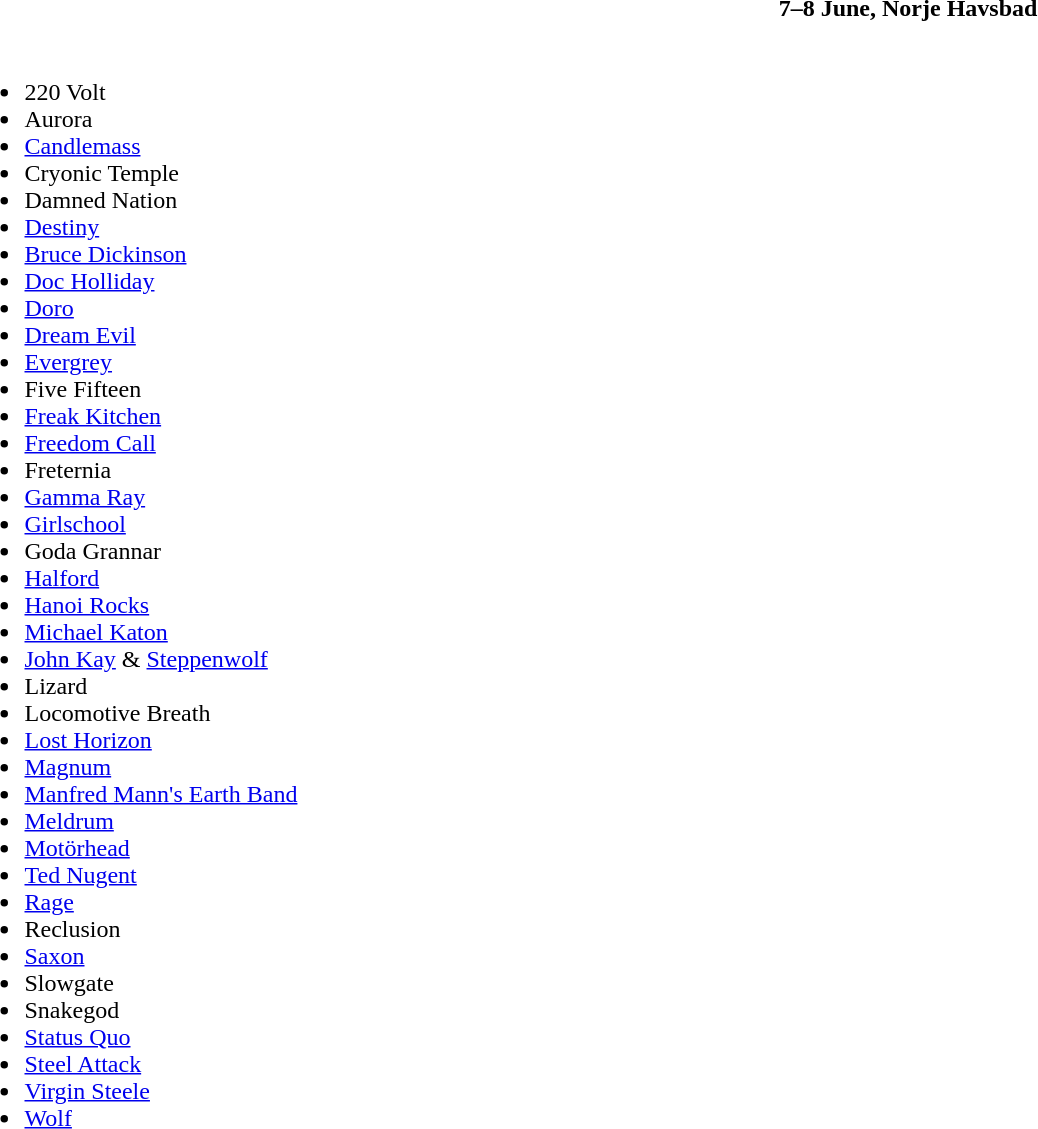<table class="toccolours collapsible" style="width:100%;">
<tr>
<th>7–8 June, Norje Havsbad</th>
</tr>
<tr>
<td><br><ul><li>220 Volt</li><li>Aurora</li><li><a href='#'>Candlemass</a></li><li>Cryonic Temple</li><li>Damned Nation</li><li><a href='#'>Destiny</a></li><li><a href='#'>Bruce Dickinson</a></li><li><a href='#'>Doc Holliday</a></li><li><a href='#'>Doro</a></li><li><a href='#'>Dream Evil</a></li><li><a href='#'>Evergrey</a></li><li>Five Fifteen</li><li><a href='#'>Freak Kitchen</a></li><li><a href='#'>Freedom Call</a></li><li>Freternia</li><li><a href='#'>Gamma Ray</a></li><li><a href='#'>Girlschool</a></li><li>Goda Grannar</li><li><a href='#'>Halford</a></li><li><a href='#'>Hanoi Rocks</a></li><li><a href='#'>Michael Katon</a></li><li><a href='#'>John Kay</a> & <a href='#'>Steppenwolf</a></li><li>Lizard</li><li>Locomotive Breath</li><li><a href='#'>Lost Horizon</a></li><li><a href='#'>Magnum</a></li><li><a href='#'>Manfred Mann's Earth Band</a></li><li><a href='#'>Meldrum</a></li><li><a href='#'>Motörhead</a></li><li><a href='#'>Ted Nugent</a></li><li><a href='#'>Rage</a></li><li>Reclusion</li><li><a href='#'>Saxon</a></li><li>Slowgate</li><li>Snakegod</li><li><a href='#'>Status Quo</a></li><li><a href='#'>Steel Attack</a></li><li><a href='#'>Virgin Steele</a></li><li><a href='#'>Wolf</a></li></ul></td>
</tr>
</table>
